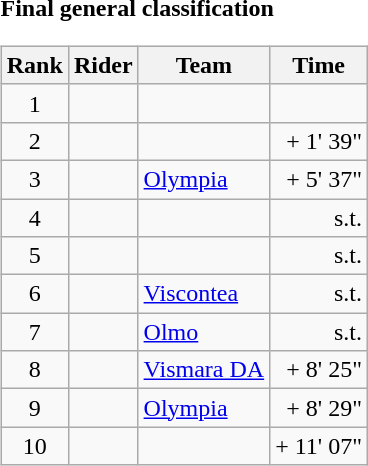<table>
<tr>
<td><strong>Final general classification</strong><br><table class="wikitable">
<tr>
<th scope="col">Rank</th>
<th scope="col">Rider</th>
<th scope="col">Team</th>
<th scope="col">Time</th>
</tr>
<tr>
<td style="text-align:center;">1</td>
<td></td>
<td></td>
<td style="text-align:right;"></td>
</tr>
<tr>
<td style="text-align:center;">2</td>
<td></td>
<td></td>
<td style="text-align:right;">+ 1' 39"</td>
</tr>
<tr>
<td style="text-align:center;">3</td>
<td></td>
<td><a href='#'>Olympia</a></td>
<td style="text-align:right;">+ 5' 37"</td>
</tr>
<tr>
<td style="text-align:center;">4</td>
<td></td>
<td></td>
<td style="text-align:right;">s.t.</td>
</tr>
<tr>
<td style="text-align:center;">5</td>
<td></td>
<td></td>
<td style="text-align:right;">s.t.</td>
</tr>
<tr>
<td style="text-align:center;">6</td>
<td></td>
<td><a href='#'>Viscontea</a></td>
<td style="text-align:right;">s.t.</td>
</tr>
<tr>
<td style="text-align:center;">7</td>
<td></td>
<td><a href='#'>Olmo</a></td>
<td style="text-align:right;">s.t.</td>
</tr>
<tr>
<td style="text-align:center;">8</td>
<td></td>
<td><a href='#'>Vismara DA</a></td>
<td style="text-align:right;">+ 8' 25"</td>
</tr>
<tr>
<td style="text-align:center;">9</td>
<td></td>
<td><a href='#'>Olympia</a></td>
<td style="text-align:right;">+ 8' 29"</td>
</tr>
<tr>
<td style="text-align:center;">10</td>
<td></td>
<td></td>
<td style="text-align:right;">+ 11' 07"</td>
</tr>
</table>
</td>
</tr>
</table>
